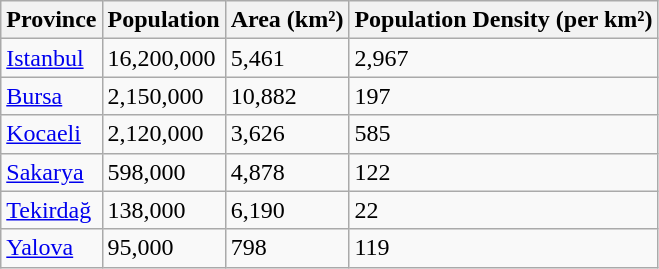<table class="wikitable">
<tr>
<th>Province</th>
<th>Population</th>
<th>Area (km²)</th>
<th>Population Density (per km²)</th>
</tr>
<tr>
<td><a href='#'>Istanbul</a></td>
<td>16,200,000</td>
<td>5,461</td>
<td>2,967</td>
</tr>
<tr>
<td><a href='#'>Bursa</a></td>
<td>2,150,000</td>
<td>10,882</td>
<td>197</td>
</tr>
<tr>
<td><a href='#'>Kocaeli</a></td>
<td>2,120,000</td>
<td>3,626</td>
<td>585</td>
</tr>
<tr>
<td><a href='#'>Sakarya</a></td>
<td>598,000</td>
<td>4,878</td>
<td>122</td>
</tr>
<tr>
<td><a href='#'>Tekirdağ</a></td>
<td>138,000</td>
<td>6,190</td>
<td>22</td>
</tr>
<tr>
<td><a href='#'>Yalova</a></td>
<td>95,000</td>
<td>798</td>
<td>119</td>
</tr>
</table>
